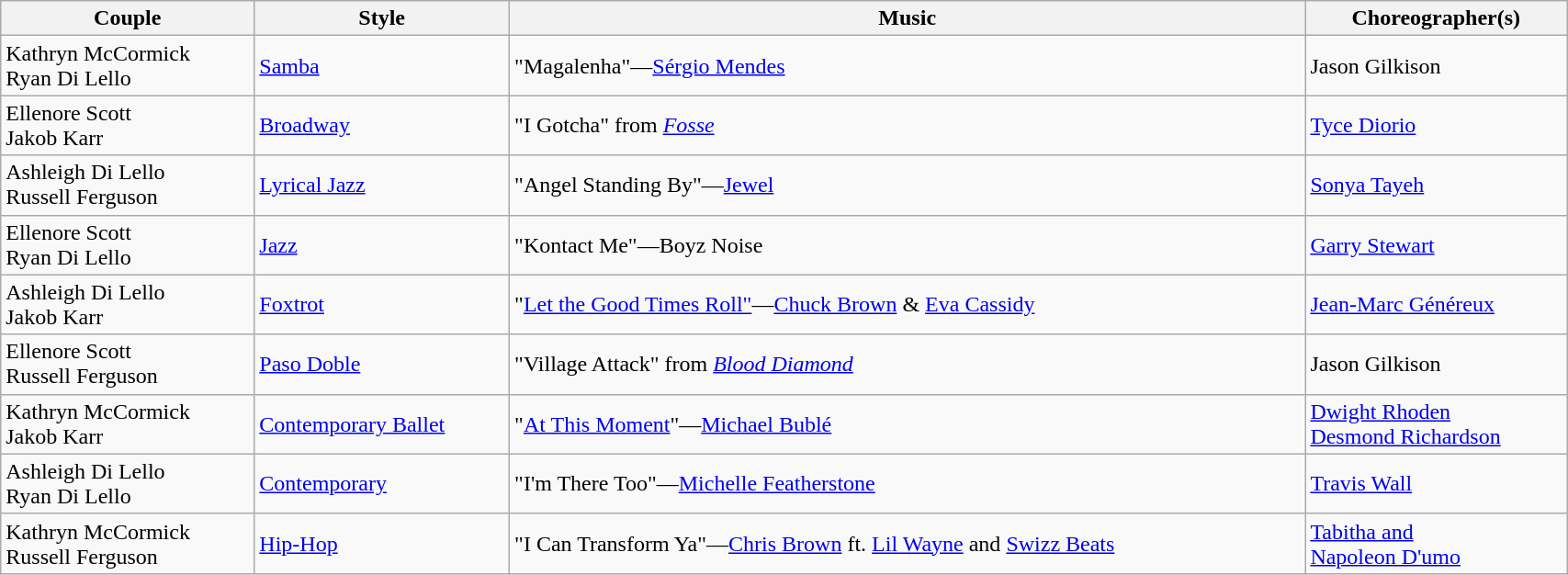<table class="wikitable" style="width:90%;">
<tr>
<th>Couple</th>
<th>Style</th>
<th>Music</th>
<th>Choreographer(s)</th>
</tr>
<tr>
<td>Kathryn McCormick<br>Ryan Di Lello</td>
<td><a href='#'>Samba</a></td>
<td>"Magalenha"—<a href='#'>Sérgio Mendes</a></td>
<td>Jason Gilkison</td>
</tr>
<tr>
<td>Ellenore Scott<br>Jakob Karr</td>
<td><a href='#'>Broadway</a></td>
<td>"I Gotcha" from <em><a href='#'>Fosse</a></em></td>
<td><a href='#'>Tyce Diorio</a></td>
</tr>
<tr>
<td>Ashleigh Di Lello<br>Russell Ferguson</td>
<td><a href='#'>Lyrical Jazz</a></td>
<td>"Angel Standing By"—<a href='#'>Jewel</a></td>
<td><a href='#'>Sonya Tayeh</a></td>
</tr>
<tr>
<td>Ellenore Scott<br>Ryan Di Lello</td>
<td><a href='#'>Jazz</a></td>
<td>"Kontact Me"—Boyz Noise</td>
<td><a href='#'>Garry Stewart</a></td>
</tr>
<tr>
<td>Ashleigh Di Lello<br>Jakob Karr</td>
<td><a href='#'>Foxtrot</a></td>
<td>"<a href='#'>Let the Good Times Roll"</a>—<a href='#'>Chuck Brown</a> & <a href='#'>Eva Cassidy</a></td>
<td><a href='#'>Jean-Marc Généreux</a></td>
</tr>
<tr>
<td>Ellenore Scott<br>Russell Ferguson</td>
<td><a href='#'>Paso Doble</a></td>
<td>"Village Attack" from <em><a href='#'>Blood Diamond</a></em></td>
<td>Jason Gilkison</td>
</tr>
<tr>
<td>Kathryn McCormick<br>Jakob Karr</td>
<td><a href='#'>Contemporary Ballet</a></td>
<td>"<a href='#'>At This Moment</a>"—<a href='#'>Michael Bublé</a></td>
<td><a href='#'>Dwight Rhoden</a><br><a href='#'>Desmond Richardson</a></td>
</tr>
<tr>
<td>Ashleigh Di Lello<br>Ryan Di Lello</td>
<td><a href='#'>Contemporary</a></td>
<td>"I'm There Too"—<a href='#'>Michelle Featherstone</a></td>
<td><a href='#'>Travis Wall</a></td>
</tr>
<tr>
<td>Kathryn McCormick<br>Russell Ferguson</td>
<td><a href='#'>Hip-Hop</a></td>
<td>"I Can Transform Ya"—<a href='#'>Chris Brown</a> ft. <a href='#'>Lil Wayne</a> and <a href='#'>Swizz Beats</a></td>
<td><a href='#'>Tabitha and<br>Napoleon D'umo</a></td>
</tr>
</table>
